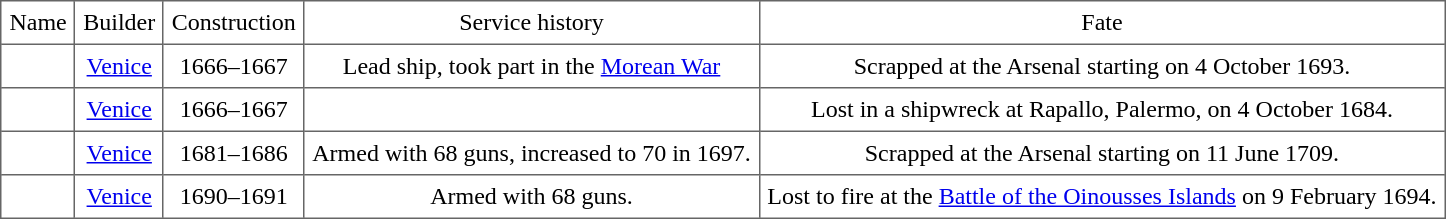<table border="1" align="center" cellpadding="5" style="text-align:center;border-collapse:collapse;margin-top:0.5em;border: 1px #666666 solid;">
<tr>
<td>Name</td>
<td>Builder</td>
<td>Construction</td>
<td>Service history</td>
<td>Fate</td>
</tr>
<tr>
<td></td>
<td><a href='#'>Venice</a></td>
<td>1666–1667</td>
<td>Lead ship, took part in the <a href='#'>Morean War</a></td>
<td>Scrapped at the Arsenal starting on 4 October 1693.</td>
</tr>
<tr>
<td></td>
<td><a href='#'>Venice</a></td>
<td>1666–1667</td>
<td></td>
<td>Lost in a shipwreck at Rapallo, Palermo, on 4 October 1684.</td>
</tr>
<tr>
<td></td>
<td><a href='#'>Venice</a></td>
<td>1681–1686</td>
<td>Armed with 68 guns, increased to 70 in 1697.</td>
<td>Scrapped at the Arsenal starting on 11 June 1709.</td>
</tr>
<tr>
<td></td>
<td><a href='#'>Venice</a></td>
<td>1690–1691</td>
<td>Armed with 68 guns.</td>
<td>Lost to fire at the <a href='#'>Battle of the Oinousses Islands</a> on 9 February 1694.</td>
</tr>
</table>
